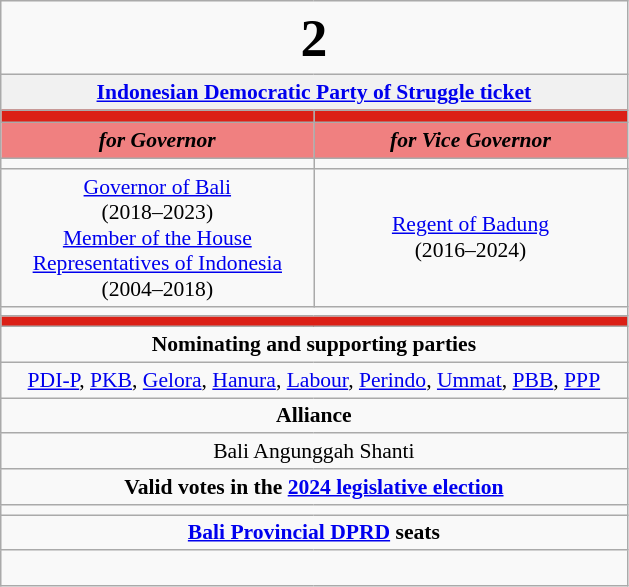<table class="wikitable" style="font-size:90%; text-align:center;">
<tr>
<td colspan=2><big><big><big><big><big><strong>2</strong></big></big></big></big></big></td>
</tr>
<tr>
<td colspan="2" style="background:#f1f1f1;"><strong><a href='#'>Indonesian Democratic Party of Struggle ticket</a></strong></td>
</tr>
<tr>
<th style="width:3em; font-size:135%; background:#DB2016; width:200px;"><a href='#'></a></th>
<th style="width:3em; font-size:135%; background:#DB2016; width:200px;"><a href='#'></a></th>
</tr>
<tr style="color:#000; font-size:100%; background:#F08080;">
<td style="width:3em; width:200px;"><strong><em>for Governor</em></strong></td>
<td style="width:3em; width:200px;"><strong><em>for Vice Governor</em></strong></td>
</tr>
<tr>
<td></td>
<td></td>
</tr>
<tr>
<td><a href='#'>Governor of Bali</a><br>(2018–2023)<br><a href='#'>Member of the House Representatives of Indonesia</a><br>(2004–2018)</td>
<td><a href='#'>Regent of Badung</a><br>(2016–2024)</td>
</tr>
<tr>
<td colspan="2"></td>
</tr>
<tr>
<td colspan="2" bgcolor="DB2016"></td>
</tr>
<tr>
<td colspan="2"><strong>Nominating and supporting parties</strong></td>
</tr>
<tr>
<td colspan="2"><a href='#'>PDI-P</a>, <a href='#'>PKB</a>, <a href='#'>Gelora</a>, <a href='#'>Hanura</a>, <a href='#'>Labour</a>, <a href='#'>Perindo</a>, <a href='#'>Ummat</a>, <a href='#'>PBB</a>, <a href='#'>PPP</a></td>
</tr>
<tr>
<td colspan="2"><strong>Alliance</strong></td>
</tr>
<tr>
<td colspan="2">Bali Angunggah Shanti</td>
</tr>
<tr>
<td colspan="2"><strong>Valid votes in the <a href='#'>2024 legislative election</a></strong></td>
</tr>
<tr>
<td colspan="2"></td>
</tr>
<tr>
<td colspan="2"><strong><a href='#'>Bali Provincial DPRD</a> seats</strong></td>
</tr>
<tr>
<td colspan="2"><br></td>
</tr>
</table>
